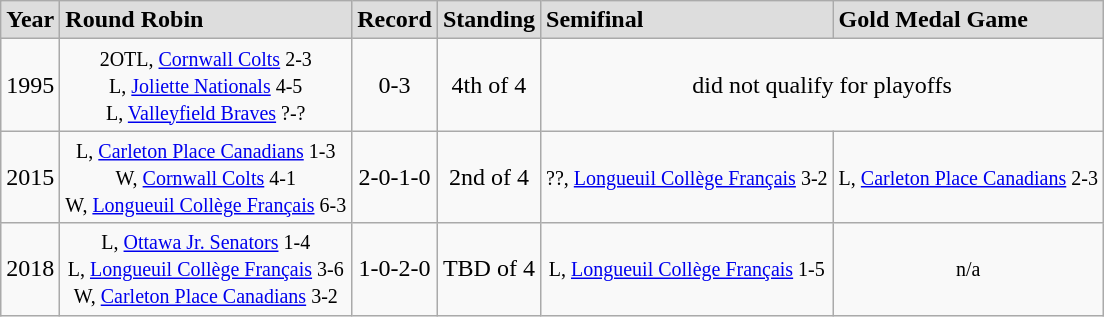<table class="wikitable">
<tr style="font-weight:bold; background-color:#dddddd;" |>
<td>Year</td>
<td>Round Robin</td>
<td>Record</td>
<td>Standing</td>
<td>Semifinal</td>
<td>Gold Medal Game</td>
</tr>
<tr align=center>
<td>1995</td>
<td><small>2OTL, <a href='#'>Cornwall Colts</a> 2-3<br>L, <a href='#'>Joliette Nationals</a> 4-5<br>L, <a href='#'>Valleyfield Braves</a> ?-?</small></td>
<td>0-3</td>
<td>4th of 4</td>
<td colspan=2>did not qualify for playoffs</td>
</tr>
<tr align=center>
<td>2015</td>
<td><small>L, <a href='#'>Carleton Place Canadians</a> 1-3<br>W, <a href='#'>Cornwall Colts</a> 4-1<br>W, <a href='#'>Longueuil Collège Français</a> 6-3</small></td>
<td>2-0-1-0</td>
<td>2nd of 4</td>
<td><small>??, <a href='#'>Longueuil Collège Français</a> 3-2</small></td>
<td><small>L, <a href='#'>Carleton Place Canadians</a> 2-3</small></td>
</tr>
<tr align=center>
<td>2018</td>
<td><small>L, <a href='#'>Ottawa Jr. Senators</a> 1-4<br>L, <a href='#'>Longueuil Collège Français</a> 3-6<br>W, <a href='#'>Carleton Place Canadians</a> 3-2</small></td>
<td>1-0-2-0</td>
<td>TBD of 4</td>
<td><small>L, <a href='#'>Longueuil Collège Français</a> 1-5</small></td>
<td><small>n/a</small></td>
</tr>
</table>
